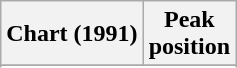<table class="wikitable sortable plainrowheaders" style="text-align:center">
<tr>
<th scope="col">Chart (1991)</th>
<th scope="col">Peak<br> position</th>
</tr>
<tr>
</tr>
<tr>
</tr>
<tr>
</tr>
<tr>
</tr>
<tr>
</tr>
<tr>
</tr>
<tr>
</tr>
<tr>
</tr>
<tr>
</tr>
<tr>
</tr>
</table>
